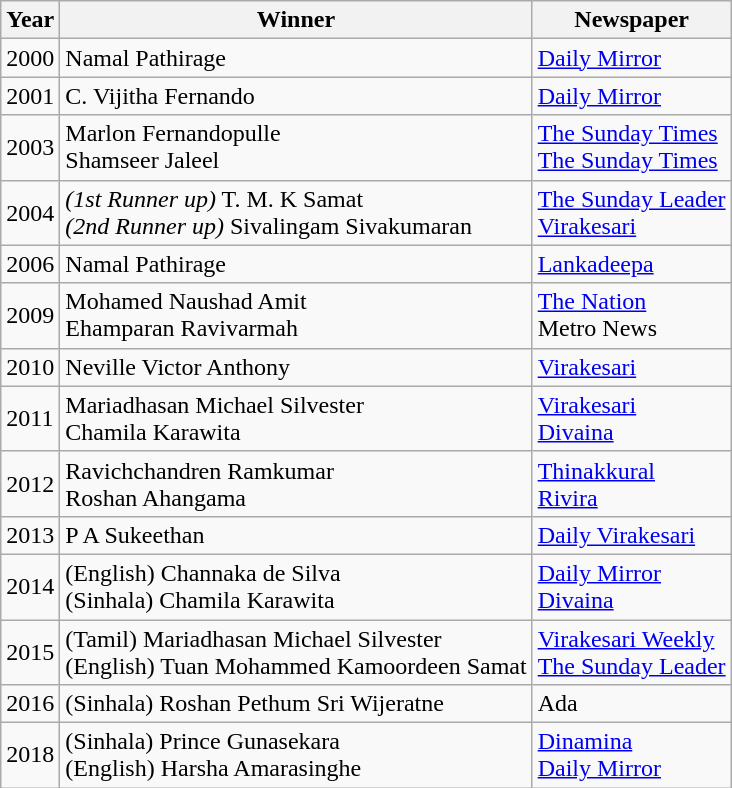<table class="wikitable sortable mw-collapsible mw-collapsed">
<tr>
<th>Year</th>
<th>Winner</th>
<th>Newspaper</th>
</tr>
<tr>
<td>2000</td>
<td>Namal Pathirage</td>
<td><a href='#'>Daily Mirror</a></td>
</tr>
<tr>
<td>2001</td>
<td>C. Vijitha Fernando</td>
<td><a href='#'>Daily Mirror</a></td>
</tr>
<tr>
<td>2003</td>
<td>Marlon Fernandopulle<br>Shamseer Jaleel</td>
<td><a href='#'>The Sunday Times</a><br><a href='#'>The Sunday Times</a></td>
</tr>
<tr>
<td>2004</td>
<td><em>(1st Runner up)</em> T. M. K Samat<br><em>(2nd Runner up)</em> Sivalingam Sivakumaran</td>
<td><a href='#'>The Sunday Leader</a><br><a href='#'>Virakesari</a></td>
</tr>
<tr>
<td>2006</td>
<td>Namal Pathirage</td>
<td><a href='#'>Lankadeepa</a></td>
</tr>
<tr>
<td>2009</td>
<td>Mohamed Naushad Amit<br>Ehamparan Ravivarmah</td>
<td><a href='#'>The Nation</a><br>Metro News</td>
</tr>
<tr>
<td>2010</td>
<td>Neville Victor Anthony</td>
<td><a href='#'>Virakesari</a></td>
</tr>
<tr>
<td>2011</td>
<td>Mariadhasan Michael Silvester<br>Chamila Karawita</td>
<td><a href='#'>Virakesari</a><br><a href='#'>Divaina</a></td>
</tr>
<tr>
<td>2012</td>
<td>Ravichchandren Ramkumar<br>Roshan Ahangama</td>
<td><a href='#'>Thinakkural</a><br><a href='#'>Rivira</a></td>
</tr>
<tr>
<td>2013</td>
<td>P A Sukeethan</td>
<td><a href='#'>Daily Virakesari</a></td>
</tr>
<tr>
<td>2014</td>
<td>(English) Channaka de Silva<br>(Sinhala) Chamila Karawita</td>
<td><a href='#'>Daily Mirror</a><br><a href='#'>Divaina</a></td>
</tr>
<tr>
<td>2015</td>
<td>(Tamil) Mariadhasan Michael Silvester<br>(English) Tuan Mohammed Kamoordeen Samat</td>
<td><a href='#'>Virakesari Weekly</a><br><a href='#'>The Sunday Leader</a></td>
</tr>
<tr>
<td>2016</td>
<td>(Sinhala) Roshan Pethum Sri Wijeratne</td>
<td>Ada</td>
</tr>
<tr>
<td>2018</td>
<td>(Sinhala) Prince Gunasekara<br>(English) Harsha Amarasinghe</td>
<td><a href='#'>Dinamina</a><br><a href='#'>Daily Mirror</a></td>
</tr>
</table>
